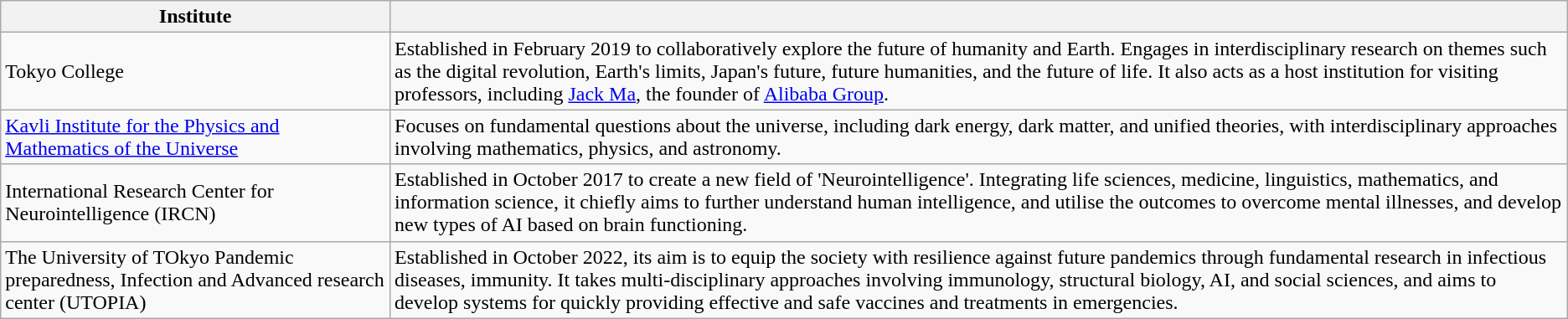<table class="wikitable">
<tr>
<th>Institute</th>
<th></th>
</tr>
<tr>
<td>Tokyo College</td>
<td>Established in February 2019 to collaboratively explore the future of humanity and Earth. Engages in interdisciplinary research on themes such as the digital revolution, Earth's limits, Japan's future, future humanities, and the future of life. It also acts as a host institution for visiting professors, including <a href='#'>Jack Ma</a>, the founder of <a href='#'>Alibaba Group</a>.</td>
</tr>
<tr>
<td><a href='#'>Kavli Institute for the Physics and Mathematics of the Universe</a></td>
<td>Focuses on fundamental questions about the universe, including dark energy, dark matter, and unified theories, with interdisciplinary approaches involving mathematics, physics, and astronomy.</td>
</tr>
<tr>
<td>International Research Center for Neurointelligence (IRCN)</td>
<td>Established in October 2017 to create a new field of 'Neurointelligence'. Integrating life sciences, medicine, linguistics, mathematics, and information science, it chiefly aims to further understand human intelligence, and utilise the outcomes to overcome mental illnesses, and develop new types of AI based on brain functioning.</td>
</tr>
<tr>
<td>The University of TOkyo Pandemic preparedness, Infection and Advanced research center (UTOPIA)</td>
<td>Established in October 2022, its aim is to equip the society with resilience against future pandemics through fundamental research in infectious diseases, immunity. It takes multi-disciplinary approaches involving immunology, structural biology, AI, and social sciences, and aims to develop systems for quickly providing effective and safe vaccines and treatments in emergencies.</td>
</tr>
</table>
